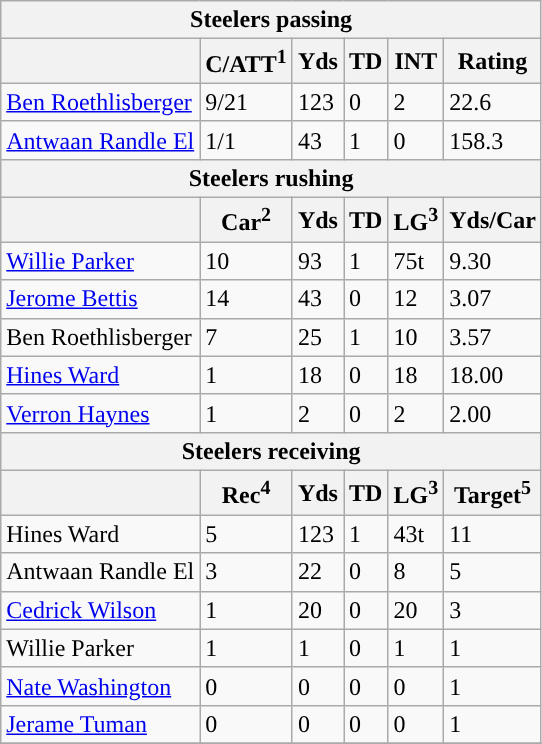<table class="wikitable">
<tr>
<th colspan="6">Steelers passing</th>
</tr>
<tr>
<th></th>
<th>C/ATT<sup>1</sup></th>
<th>Yds</th>
<th>TD</th>
<th>INT</th>
<th>Rating</th>
</tr>
<tr>
<td><a href='#'>Ben Roethlisberger</a></td>
<td>9/21</td>
<td>123</td>
<td>0</td>
<td>2</td>
<td>22.6</td>
</tr>
<tr>
<td><a href='#'>Antwaan Randle El</a></td>
<td>1/1</td>
<td>43</td>
<td>1</td>
<td>0</td>
<td>158.3</td>
</tr>
<tr>
<th colspan="6">Steelers rushing</th>
</tr>
<tr>
<th></th>
<th>Car<sup>2</sup></th>
<th>Yds</th>
<th>TD</th>
<th>LG<sup>3</sup></th>
<th>Yds/Car</th>
</tr>
<tr>
<td><a href='#'>Willie Parker</a></td>
<td>10</td>
<td>93</td>
<td>1</td>
<td>75t</td>
<td>9.30</td>
</tr>
<tr>
<td><a href='#'>Jerome Bettis</a></td>
<td>14</td>
<td>43</td>
<td>0</td>
<td>12</td>
<td>3.07</td>
</tr>
<tr>
<td>Ben Roethlisberger</td>
<td>7</td>
<td>25</td>
<td>1</td>
<td>10</td>
<td>3.57</td>
</tr>
<tr>
<td><a href='#'>Hines Ward</a></td>
<td>1</td>
<td>18</td>
<td>0</td>
<td>18</td>
<td>18.00</td>
</tr>
<tr>
<td><a href='#'>Verron Haynes</a></td>
<td>1</td>
<td>2</td>
<td>0</td>
<td>2</td>
<td>2.00</td>
</tr>
<tr>
<th colspan="6">Steelers receiving</th>
</tr>
<tr>
<th></th>
<th>Rec<sup>4</sup></th>
<th>Yds</th>
<th>TD</th>
<th>LG<sup>3</sup></th>
<th>Target<sup>5</sup></th>
</tr>
<tr>
<td>Hines Ward</td>
<td>5</td>
<td>123</td>
<td>1</td>
<td>43t</td>
<td>11</td>
</tr>
<tr>
<td>Antwaan Randle El</td>
<td>3</td>
<td>22</td>
<td>0</td>
<td>8</td>
<td>5</td>
</tr>
<tr>
<td><a href='#'>Cedrick Wilson</a></td>
<td>1</td>
<td>20</td>
<td>0</td>
<td>20</td>
<td>3</td>
</tr>
<tr>
<td>Willie Parker</td>
<td>1</td>
<td>1</td>
<td>0</td>
<td>1</td>
<td>1</td>
</tr>
<tr>
<td><a href='#'>Nate Washington</a></td>
<td>0</td>
<td>0</td>
<td>0</td>
<td>0</td>
<td>1</td>
</tr>
<tr>
<td><a href='#'>Jerame Tuman</a></td>
<td>0</td>
<td>0</td>
<td>0</td>
<td>0</td>
<td>1</td>
</tr>
<tr>
</tr>
</table>
